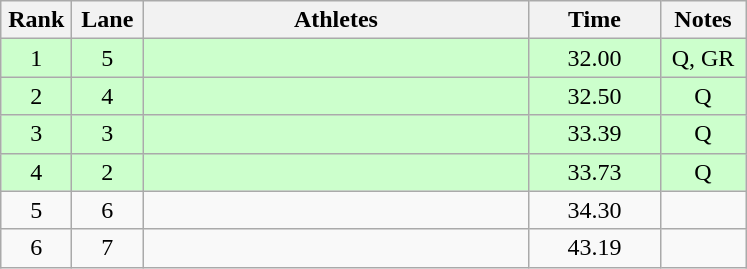<table class="wikitable sortable" style="text-align:center;">
<tr>
<th width=40>Rank</th>
<th width=40>Lane</th>
<th width=250>Athletes</th>
<th width=80>Time</th>
<th width=50>Notes</th>
</tr>
<tr bgcolor=ccffcc>
<td>1</td>
<td>5</td>
<td align=left></td>
<td>32.00</td>
<td>Q, GR</td>
</tr>
<tr bgcolor=ccffcc>
<td>2</td>
<td>4</td>
<td align=left></td>
<td>32.50</td>
<td>Q</td>
</tr>
<tr bgcolor=ccffcc>
<td>3</td>
<td>3</td>
<td align=left></td>
<td>33.39</td>
<td>Q</td>
</tr>
<tr bgcolor=ccffcc>
<td>4</td>
<td>2</td>
<td align=left></td>
<td>33.73</td>
<td>Q</td>
</tr>
<tr>
<td>5</td>
<td>6</td>
<td align=left></td>
<td>34.30</td>
<td></td>
</tr>
<tr>
<td>6</td>
<td>7</td>
<td align=left></td>
<td>43.19</td>
<td></td>
</tr>
</table>
